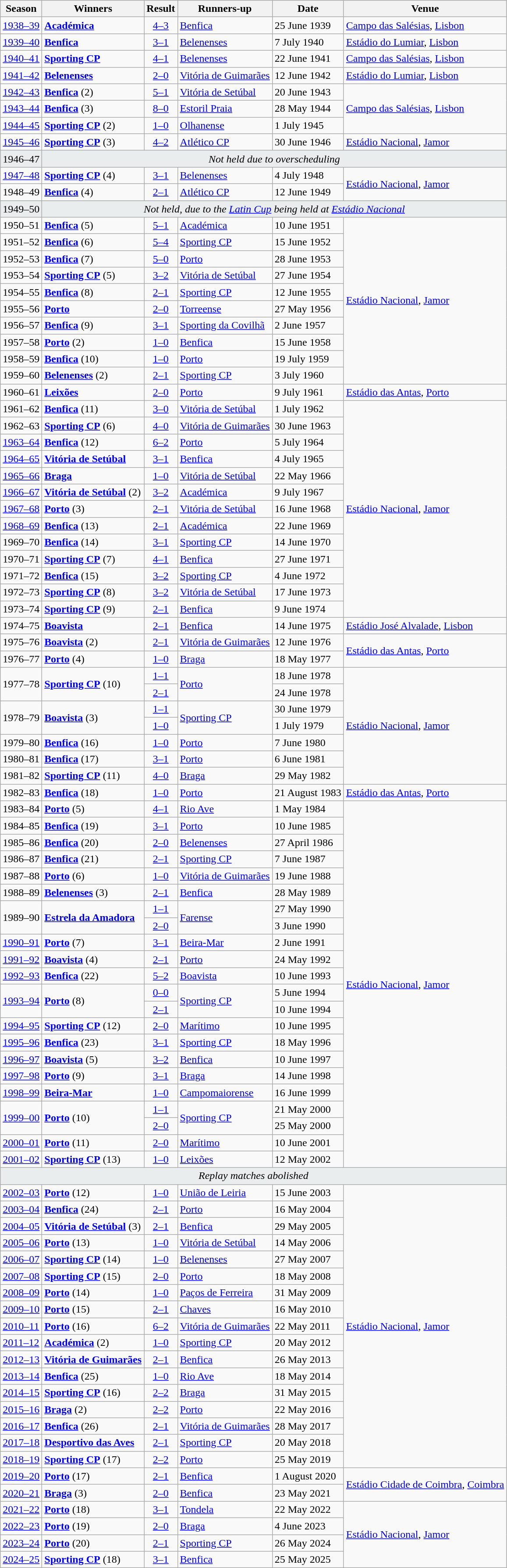<table class="wikitable">
<tr>
<th>Season</th>
<th>Winners</th>
<th>Result</th>
<th>Runners-up</th>
<th>Date</th>
<th>Venue</th>
</tr>
<tr>
<td><a href='#'>1938–39</a></td>
<td><strong><a href='#'>Académica</a></strong></td>
<td align=center><a href='#'>4–3</a></td>
<td><a href='#'>Benfica</a></td>
<td>25 June 1939</td>
<td><a href='#'>Campo das Salésias</a>, <a href='#'>Lisbon</a></td>
</tr>
<tr>
<td><a href='#'>1939–40</a></td>
<td><strong><a href='#'>Benfica</a></strong></td>
<td align=center><a href='#'>3–1</a></td>
<td><a href='#'>Belenenses</a></td>
<td>7 July 1940</td>
<td><a href='#'>Estádio do Lumiar</a>, <a href='#'>Lisbon</a></td>
</tr>
<tr>
<td><a href='#'>1940–41</a></td>
<td><strong><a href='#'>Sporting CP</a></strong></td>
<td align=center><a href='#'>4–1</a></td>
<td><a href='#'>Belenenses</a></td>
<td>22 June 1941</td>
<td><a href='#'>Campo das Salésias</a>, <a href='#'>Lisbon</a></td>
</tr>
<tr>
<td><a href='#'>1941–42</a></td>
<td><strong><a href='#'>Belenenses</a></strong></td>
<td align=center><a href='#'>2–0</a></td>
<td><a href='#'>Vitória de Guimarães</a></td>
<td>12 June 1942</td>
<td><a href='#'>Estádio do Lumiar</a>, <a href='#'>Lisbon</a></td>
</tr>
<tr>
<td><a href='#'>1942–43</a></td>
<td><strong><a href='#'>Benfica</a></strong> (2)</td>
<td align=center><a href='#'>5–1</a></td>
<td><a href='#'>Vitória de Setúbal</a></td>
<td>20 June 1943</td>
<td rowspan="3"><a href='#'>Campo das Salésias</a>, <a href='#'>Lisbon</a></td>
</tr>
<tr>
<td><a href='#'>1943–44</a></td>
<td><strong><a href='#'>Benfica</a></strong> (3)</td>
<td align=center><a href='#'>8–0</a></td>
<td><a href='#'>Estoril Praia</a></td>
<td>28 May 1944</td>
</tr>
<tr>
<td><a href='#'>1944–45</a></td>
<td><strong><a href='#'>Sporting CP</a></strong> (2)</td>
<td align=center><a href='#'>1–0</a></td>
<td><a href='#'>Olhanense</a></td>
<td>1 July 1945</td>
</tr>
<tr>
<td><a href='#'>1945–46</a></td>
<td><strong><a href='#'>Sporting CP</a></strong> (3)</td>
<td align=center><a href='#'>4–2</a></td>
<td><a href='#'>Atlético CP</a></td>
<td>30 June 1946</td>
<td><a href='#'>Estádio Nacional</a>, <a href='#'>Jamor</a></td>
</tr>
<tr bgcolor=#EAEDED>
<td>1946–47</td>
<td colspan="5" align="center"><em>Not held due to overscheduling</em></td>
</tr>
<tr>
<td><a href='#'>1947–48</a></td>
<td><strong><a href='#'>Sporting CP</a></strong> (4)</td>
<td align=center><a href='#'>3–1</a></td>
<td><a href='#'>Belenenses</a></td>
<td>4 July 1948</td>
<td rowspan="2"><a href='#'>Estádio Nacional</a>, <a href='#'>Jamor</a></td>
</tr>
<tr>
<td>1948–49</td>
<td><strong><a href='#'>Benfica</a></strong> (4)</td>
<td align=center><a href='#'>2–1</a></td>
<td><a href='#'>Atlético CP</a></td>
<td>12 June 1949</td>
</tr>
<tr bgcolor=#EAEDED>
<td>1949–50</td>
<td colspan="5" align="center"><em>Not held, due to the <a href='#'>Latin Cup</a> being held at <a href='#'>Estádio Nacional</a></em></td>
</tr>
<tr>
<td>1950–51</td>
<td><strong><a href='#'>Benfica</a></strong> (5)</td>
<td align=center><a href='#'>5–1</a></td>
<td><a href='#'>Académica</a></td>
<td>10 June 1951</td>
<td rowspan="10"><a href='#'>Estádio Nacional</a>, <a href='#'>Jamor</a></td>
</tr>
<tr>
<td>1951–52</td>
<td><strong><a href='#'>Benfica</a></strong> (6)</td>
<td align=center><a href='#'>5–4</a></td>
<td><a href='#'>Sporting CP</a></td>
<td>15 June 1952</td>
</tr>
<tr>
<td>1952–53</td>
<td><strong><a href='#'>Benfica</a></strong> (7)</td>
<td align=center><a href='#'>5–0</a></td>
<td><a href='#'>Porto</a></td>
<td>28 June 1953</td>
</tr>
<tr>
<td>1953–54</td>
<td><strong><a href='#'>Sporting CP</a></strong> (5)</td>
<td align=center><a href='#'>3–2</a></td>
<td><a href='#'>Vitória de Setúbal</a></td>
<td>27 June 1954</td>
</tr>
<tr>
<td>1954–55</td>
<td><strong><a href='#'>Benfica</a></strong> (8)</td>
<td align=center><a href='#'>2–1</a></td>
<td><a href='#'>Sporting CP</a></td>
<td>12 June 1955</td>
</tr>
<tr>
<td>1955–56</td>
<td><strong><a href='#'>Porto</a></strong></td>
<td align=center><a href='#'>2–0</a></td>
<td><a href='#'>Torreense</a></td>
<td>27 May 1956</td>
</tr>
<tr>
<td>1956–57</td>
<td><strong><a href='#'>Benfica</a></strong> (9)</td>
<td align=center><a href='#'>3–1</a></td>
<td><a href='#'>Sporting da Covilhã</a></td>
<td>2 June 1957</td>
</tr>
<tr>
<td>1957–58</td>
<td><strong><a href='#'>Porto</a></strong> (2)</td>
<td align=center><a href='#'>1–0</a></td>
<td><a href='#'>Benfica</a></td>
<td>15 June 1958</td>
</tr>
<tr>
<td>1958–59</td>
<td><strong><a href='#'>Benfica</a></strong> (10)</td>
<td align=center><a href='#'>1–0</a></td>
<td><a href='#'>Porto</a></td>
<td>19 July 1959</td>
</tr>
<tr>
<td>1959–60</td>
<td><strong><a href='#'>Belenenses</a></strong> (2)</td>
<td align=center><a href='#'>2–1</a></td>
<td><a href='#'>Sporting CP</a></td>
<td>3 July 1960</td>
</tr>
<tr>
<td>1960–61</td>
<td><strong><a href='#'>Leixões</a></strong></td>
<td align=center><a href='#'>2–0</a></td>
<td><a href='#'>Porto</a></td>
<td>9 July 1961</td>
<td><a href='#'>Estádio das Antas</a>, <a href='#'>Porto</a></td>
</tr>
<tr>
<td>1961–62</td>
<td><strong><a href='#'>Benfica</a></strong> (11)</td>
<td align=center><a href='#'>3–0</a></td>
<td><a href='#'>Vitória de Setúbal</a></td>
<td>1 July 1962</td>
<td rowspan="13"><a href='#'>Estádio Nacional</a>, <a href='#'>Jamor</a></td>
</tr>
<tr>
<td>1962–63</td>
<td><strong><a href='#'>Sporting CP</a></strong> (6)</td>
<td align=center><a href='#'>4–0</a></td>
<td><a href='#'>Vitória de Guimarães</a></td>
<td>30 June 1963</td>
</tr>
<tr>
<td><a href='#'>1963–64</a></td>
<td><strong><a href='#'>Benfica</a></strong> (12)</td>
<td align=center><a href='#'>6–2</a></td>
<td><a href='#'>Porto</a></td>
<td>5 July 1964</td>
</tr>
<tr>
<td><a href='#'>1964–65</a></td>
<td><strong><a href='#'>Vitória de Setúbal</a></strong></td>
<td align=center><a href='#'>3–1</a></td>
<td><a href='#'>Benfica</a></td>
<td>4 July 1965</td>
</tr>
<tr>
<td><a href='#'>1965–66</a></td>
<td><strong><a href='#'>Braga</a></strong></td>
<td align=center><a href='#'>1–0</a></td>
<td><a href='#'>Vitória de Setúbal</a></td>
<td>22 May 1966</td>
</tr>
<tr>
<td><a href='#'>1966–67</a></td>
<td><strong><a href='#'>Vitória de Setúbal</a></strong> (2)</td>
<td align=center><a href='#'>3–2</a> </td>
<td><a href='#'>Académica</a></td>
<td>9 July 1967</td>
</tr>
<tr>
<td><a href='#'>1967–68</a></td>
<td><strong><a href='#'>Porto</a></strong> (3)</td>
<td align=center><a href='#'>2–1</a></td>
<td><a href='#'>Vitória de Setúbal</a></td>
<td>16 June 1968</td>
</tr>
<tr>
<td><a href='#'>1968–69</a></td>
<td><strong><a href='#'>Benfica</a></strong> (13)</td>
<td align=center><a href='#'>2–1</a> </td>
<td><a href='#'>Académica</a></td>
<td>22 June 1969</td>
</tr>
<tr>
<td>1969–70</td>
<td><strong><a href='#'>Benfica</a></strong> (14)</td>
<td align=center><a href='#'>3–1</a></td>
<td><a href='#'>Sporting CP</a></td>
<td>14 June 1970</td>
</tr>
<tr>
<td>1970–71</td>
<td><strong><a href='#'>Sporting CP</a></strong> (7)</td>
<td align=center><a href='#'>4–1</a></td>
<td><a href='#'>Benfica</a></td>
<td>27 June 1971</td>
</tr>
<tr>
<td>1971–72</td>
<td><strong><a href='#'>Benfica</a></strong> (15)</td>
<td align=center><a href='#'>3–2</a> </td>
<td><a href='#'>Sporting CP</a></td>
<td>4 June 1972</td>
</tr>
<tr>
<td>1972–73</td>
<td><strong><a href='#'>Sporting CP</a></strong> (8)</td>
<td align=center><a href='#'>3–2</a></td>
<td><a href='#'>Vitória de Setúbal</a></td>
<td>17 June 1973</td>
</tr>
<tr>
<td>1973–74</td>
<td><strong><a href='#'>Sporting CP</a></strong> (9)</td>
<td align=center><a href='#'>2–1</a> </td>
<td><a href='#'>Benfica</a></td>
<td>9 June 1974</td>
</tr>
<tr>
<td>1974–75</td>
<td><strong><a href='#'>Boavista</a></strong></td>
<td align=center><a href='#'>2–1</a></td>
<td><a href='#'>Benfica</a></td>
<td>14 June 1975</td>
<td><a href='#'>Estádio José Alvalade</a>, <a href='#'>Lisbon</a></td>
</tr>
<tr>
<td>1975–76</td>
<td><strong><a href='#'>Boavista</a></strong> (2)</td>
<td align=center><a href='#'>2–1</a></td>
<td><a href='#'>Vitória de Guimarães</a></td>
<td>12 June 1976</td>
<td rowspan="2"><a href='#'>Estádio das Antas</a>, <a href='#'>Porto</a></td>
</tr>
<tr>
<td>1976–77</td>
<td><strong><a href='#'>Porto</a></strong> (4)</td>
<td align=center><a href='#'>1–0</a></td>
<td><a href='#'>Braga</a></td>
<td>18 May 1977</td>
</tr>
<tr>
<td rowspan=2>1977–78</td>
<td rowspan=2><strong><a href='#'>Sporting CP</a></strong> (10)</td>
<td align=center><a href='#'>1–1</a> </td>
<td rowspan=2><a href='#'>Porto</a></td>
<td>18 June 1978</td>
<td rowspan="7"><a href='#'>Estádio Nacional</a>, <a href='#'>Jamor</a></td>
</tr>
<tr>
<td align=center><a href='#'>2–1</a></td>
<td>24 June 1978</td>
</tr>
<tr>
<td rowspan="2">1978–79</td>
<td rowspan="2"><strong><a href='#'>Boavista</a></strong> (3)</td>
<td align=center><a href='#'>1–1</a> </td>
<td rowspan="2"><a href='#'>Sporting CP</a></td>
<td>30 June 1979</td>
</tr>
<tr>
<td align=center><a href='#'>1–0</a></td>
<td>1 July 1979</td>
</tr>
<tr>
<td>1979–80</td>
<td><strong><a href='#'>Benfica</a></strong> (16)</td>
<td align=center><a href='#'>1–0</a></td>
<td><a href='#'>Porto</a></td>
<td>7 June 1980</td>
</tr>
<tr>
<td>1980–81</td>
<td><strong><a href='#'>Benfica</a></strong> (17)</td>
<td align=center><a href='#'>3–1</a></td>
<td><a href='#'>Porto</a></td>
<td>6 June 1981</td>
</tr>
<tr>
<td>1981–82</td>
<td><strong><a href='#'>Sporting CP</a></strong> (11)</td>
<td align=center><a href='#'>4–0</a></td>
<td><a href='#'>Braga</a></td>
<td>29 May 1982</td>
</tr>
<tr>
<td>1982–83</td>
<td><strong><a href='#'>Benfica</a></strong> (18)</td>
<td align=center><a href='#'>1–0</a></td>
<td><a href='#'>Porto</a></td>
<td>21 August 1983</td>
<td><a href='#'>Estádio das Antas</a>, <a href='#'>Porto</a></td>
</tr>
<tr>
<td>1983–84</td>
<td><strong><a href='#'>Porto</a></strong> (5)</td>
<td align=center><a href='#'>4–1</a></td>
<td><a href='#'>Rio Ave</a></td>
<td>1 May 1984</td>
<td rowspan="22"><a href='#'>Estádio Nacional</a>, <a href='#'>Jamor</a></td>
</tr>
<tr>
<td>1984–85</td>
<td><strong><a href='#'>Benfica</a></strong> (19)</td>
<td align=center><a href='#'>3–1</a></td>
<td><a href='#'>Porto</a></td>
<td>10 June 1985</td>
</tr>
<tr>
<td>1985–86</td>
<td><strong><a href='#'>Benfica</a></strong> (20)</td>
<td align=center><a href='#'>2–0</a></td>
<td><a href='#'>Belenenses</a></td>
<td>27 April 1986</td>
</tr>
<tr>
<td>1986–87</td>
<td><strong><a href='#'>Benfica</a></strong> (21)</td>
<td align=center><a href='#'>2–1</a></td>
<td><a href='#'>Sporting CP</a></td>
<td>7 June 1987</td>
</tr>
<tr>
<td>1987–88</td>
<td><strong><a href='#'>Porto</a></strong> (6)</td>
<td align=center><a href='#'>1–0</a></td>
<td><a href='#'>Vitória de Guimarães</a></td>
<td>19 June 1988</td>
</tr>
<tr>
<td>1988–89</td>
<td><strong><a href='#'>Belenenses</a></strong> (3)</td>
<td align=center><a href='#'>2–1</a></td>
<td><a href='#'>Benfica</a></td>
<td>28 May 1989</td>
</tr>
<tr>
<td rowspan="2">1989–90</td>
<td rowspan="2"><strong><a href='#'>Estrela da Amadora</a></strong></td>
<td align=center><a href='#'>1–1</a> </td>
<td rowspan="2"><a href='#'>Farense</a></td>
<td>27 May 1990</td>
</tr>
<tr>
<td align=center><a href='#'>2–0</a></td>
<td>3 June 1990</td>
</tr>
<tr>
<td><a href='#'>1990–91</a></td>
<td><strong><a href='#'>Porto</a></strong> (7)</td>
<td align=center><a href='#'>3–1</a> </td>
<td><a href='#'>Beira-Mar</a></td>
<td>2 June 1991</td>
</tr>
<tr>
<td><a href='#'>1991–92</a></td>
<td><strong><a href='#'>Boavista</a></strong> (4)</td>
<td align=center><a href='#'>2–1</a></td>
<td><a href='#'>Porto</a></td>
<td>24 May 1992</td>
</tr>
<tr>
<td><a href='#'>1992–93</a></td>
<td><strong><a href='#'>Benfica</a></strong> (22)</td>
<td align=center><a href='#'>5–2</a></td>
<td><a href='#'>Boavista</a></td>
<td>10 June 1993</td>
</tr>
<tr>
<td rowspan="2"><a href='#'>1993–94</a></td>
<td rowspan="2"><strong><a href='#'>Porto</a></strong> (8)</td>
<td align=center><a href='#'>0–0</a> </td>
<td rowspan="2"><a href='#'>Sporting CP</a></td>
<td>5 June 1994</td>
</tr>
<tr>
<td align=center><a href='#'>2–1</a> </td>
<td>10 June 1994</td>
</tr>
<tr>
<td><a href='#'>1994–95</a></td>
<td><strong><a href='#'>Sporting CP</a></strong> (12)</td>
<td align=center><a href='#'>2–0</a></td>
<td><a href='#'>Marítimo</a></td>
<td>10 June 1995</td>
</tr>
<tr>
<td><a href='#'>1995–96</a></td>
<td><strong><a href='#'>Benfica</a></strong> (23)</td>
<td align=center><a href='#'>3–1</a></td>
<td><a href='#'>Sporting CP</a></td>
<td>18 May 1996</td>
</tr>
<tr>
<td><a href='#'>1996–97</a></td>
<td><strong><a href='#'>Boavista</a></strong> (5)</td>
<td align=center><a href='#'>3–2</a></td>
<td><a href='#'>Benfica</a></td>
<td>10 June 1997</td>
</tr>
<tr>
<td><a href='#'>1997–98</a></td>
<td><strong><a href='#'>Porto</a></strong> (9)</td>
<td align=center><a href='#'>3–1</a></td>
<td><a href='#'>Braga</a></td>
<td>14 June 1998</td>
</tr>
<tr>
<td><a href='#'>1998–99</a></td>
<td><strong><a href='#'>Beira-Mar</a></strong></td>
<td align=center><a href='#'>1–0</a></td>
<td><a href='#'>Campomaiorense</a></td>
<td>16 June 1999</td>
</tr>
<tr>
<td rowspan="2"><a href='#'>1999–00</a></td>
<td rowspan="2"><strong><a href='#'>Porto</a></strong> (10)</td>
<td align=center><a href='#'>1–1</a> </td>
<td rowspan="2"><a href='#'>Sporting CP</a></td>
<td>21 May 2000</td>
</tr>
<tr>
<td align=center><a href='#'>2–0</a></td>
<td>25 May 2000</td>
</tr>
<tr>
<td><a href='#'>2000–01</a></td>
<td><strong><a href='#'>Porto</a></strong> (11)</td>
<td align=center><a href='#'>2–0</a></td>
<td><a href='#'>Marítimo</a></td>
<td>10 June 2001</td>
</tr>
<tr>
<td><a href='#'>2001–02</a></td>
<td><strong><a href='#'>Sporting CP</a></strong> (13)</td>
<td align=center><a href='#'>1–0</a></td>
<td><a href='#'>Leixões</a></td>
<td>12 May 2002</td>
</tr>
<tr bgcolor=#EAEDED>
<td colspan="6" align="center"><em>Replay matches abolished</em></td>
</tr>
<tr>
<td><a href='#'>2002–03</a></td>
<td><strong><a href='#'>Porto</a></strong> (12)</td>
<td align=center><a href='#'>1–0</a></td>
<td><a href='#'>União de Leiria</a></td>
<td>15 June 2003</td>
<td rowspan="17"><a href='#'>Estádio Nacional</a>, <a href='#'>Jamor</a></td>
</tr>
<tr>
<td><a href='#'>2003–04</a></td>
<td><strong><a href='#'>Benfica</a></strong> (24)</td>
<td align=center><a href='#'>2–1</a> </td>
<td><a href='#'>Porto</a></td>
<td>16 May 2004</td>
</tr>
<tr>
<td><a href='#'>2004–05</a></td>
<td><strong><a href='#'>Vitória de Setúbal</a></strong> (3)</td>
<td align=center><a href='#'>2–1</a></td>
<td><a href='#'>Benfica</a></td>
<td>29 May 2005</td>
</tr>
<tr>
<td><a href='#'>2005–06</a></td>
<td><strong><a href='#'>Porto</a></strong> (13)</td>
<td align=center><a href='#'>1–0</a></td>
<td><a href='#'>Vitória de Setúbal</a></td>
<td>14 May 2006</td>
</tr>
<tr>
<td><a href='#'>2006–07</a></td>
<td><strong><a href='#'>Sporting CP</a></strong> (14)</td>
<td align=center><a href='#'>1–0</a></td>
<td><a href='#'>Belenenses</a></td>
<td>27 May 2007</td>
</tr>
<tr>
<td><a href='#'>2007–08</a></td>
<td><strong><a href='#'>Sporting CP</a></strong> (15)</td>
<td align=center><a href='#'>2–0</a> </td>
<td><a href='#'>Porto</a></td>
<td>18 May 2008</td>
</tr>
<tr>
<td><a href='#'>2008–09</a></td>
<td><strong><a href='#'>Porto</a></strong> (14)</td>
<td align=center><a href='#'>1–0</a></td>
<td><a href='#'>Paços de Ferreira</a></td>
<td>31 May 2009</td>
</tr>
<tr>
<td><a href='#'>2009–10</a></td>
<td><strong><a href='#'>Porto</a></strong> (15)</td>
<td align=center><a href='#'>2–1</a></td>
<td><a href='#'>Chaves</a></td>
<td>16 May 2010</td>
</tr>
<tr>
<td><a href='#'>2010–11</a></td>
<td><strong><a href='#'>Porto</a></strong> (16)</td>
<td align=center><a href='#'>6–2</a></td>
<td><a href='#'>Vitória de Guimarães</a></td>
<td>22 May 2011</td>
</tr>
<tr>
<td><a href='#'>2011–12</a></td>
<td><strong><a href='#'>Académica</a></strong> (2)</td>
<td align=center><a href='#'>1–0</a></td>
<td><a href='#'>Sporting CP</a></td>
<td>20 May 2012</td>
</tr>
<tr>
<td><a href='#'>2012–13</a></td>
<td><strong><a href='#'>Vitória de Guimarães</a></strong></td>
<td align=center><a href='#'>2–1</a></td>
<td><a href='#'>Benfica</a></td>
<td>26 May 2013</td>
</tr>
<tr>
<td><a href='#'>2013–14</a></td>
<td><strong><a href='#'>Benfica</a></strong> (25)</td>
<td align=center><a href='#'>1–0</a></td>
<td><a href='#'>Rio Ave</a></td>
<td>18 May 2014</td>
</tr>
<tr>
<td><a href='#'>2014–15</a></td>
<td><strong><a href='#'>Sporting CP</a></strong> (16)</td>
<td align=center><a href='#'>2–2</a> </td>
<td><a href='#'>Braga</a></td>
<td>31 May 2015</td>
</tr>
<tr>
<td><a href='#'>2015–16</a></td>
<td><strong><a href='#'>Braga</a></strong> (2)</td>
<td align=center><a href='#'>2–2</a> </td>
<td><a href='#'>Porto</a></td>
<td>22 May 2016</td>
</tr>
<tr>
<td><a href='#'>2016–17</a></td>
<td><strong><a href='#'>Benfica</a></strong> (26)</td>
<td align=center><a href='#'>2–1</a></td>
<td><a href='#'>Vitória de Guimarães</a></td>
<td>28 May 2017</td>
</tr>
<tr>
<td><a href='#'>2017–18</a></td>
<td><strong><a href='#'>Desportivo das Aves</a></strong></td>
<td align=center><a href='#'>2–1</a></td>
<td><a href='#'>Sporting CP</a></td>
<td>20 May 2018</td>
</tr>
<tr>
<td><a href='#'>2018–19</a></td>
<td><strong><a href='#'>Sporting CP</a></strong> (17)</td>
<td align=center><a href='#'>2–2</a> </td>
<td><a href='#'>Porto</a></td>
<td>25 May 2019</td>
</tr>
<tr>
<td><a href='#'>2019–20</a></td>
<td><strong><a href='#'>Porto</a></strong> (17)</td>
<td align=center><a href='#'>2–1</a></td>
<td><a href='#'>Benfica</a></td>
<td>1 August 2020</td>
<td rowspan=2><a href='#'>Estádio Cidade de Coimbra</a>, <a href='#'>Coimbra</a></td>
</tr>
<tr>
<td><a href='#'>2020–21</a></td>
<td><strong><a href='#'>Braga</a></strong> (3)</td>
<td align=center><a href='#'>2–0</a></td>
<td><a href='#'>Benfica</a></td>
<td>23 May 2021</td>
</tr>
<tr>
<td><a href='#'>2021–22</a></td>
<td><strong><a href='#'>Porto</a></strong> (18)</td>
<td align=center><a href='#'>3–1</a></td>
<td><a href='#'>Tondela</a></td>
<td>22 May 2022</td>
<td rowspan="4"><a href='#'>Estádio Nacional</a>, <a href='#'>Jamor</a></td>
</tr>
<tr>
<td><a href='#'>2022–23</a></td>
<td><strong><a href='#'>Porto</a></strong> (19)</td>
<td align=center><a href='#'>2–0</a></td>
<td><a href='#'>Braga</a></td>
<td>4 June 2023</td>
</tr>
<tr>
<td><a href='#'>2023–24</a></td>
<td><strong><a href='#'>Porto</a></strong> (20)</td>
<td align=center><a href='#'>2–1</a> </td>
<td><a href='#'>Sporting CP</a></td>
<td>26 May 2024</td>
</tr>
<tr>
<td><a href='#'>2024–25</a></td>
<td><strong><a href='#'>Sporting CP</a></strong> (18)</td>
<td align=center><a href='#'>3–1</a> </td>
<td><a href='#'>Benfica</a></td>
<td>25 May 2025</td>
</tr>
</table>
